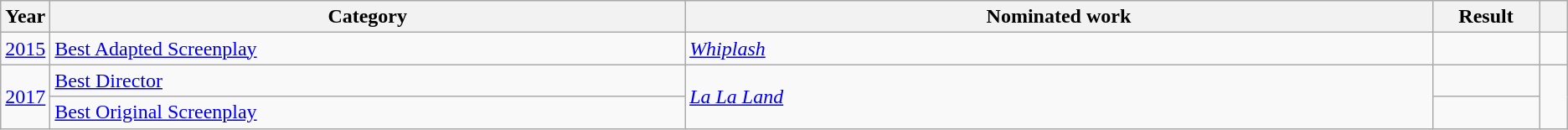<table class=wikitable>
<tr>
<th scope="col" style="width:1em;">Year</th>
<th scope="col" style="width:33em;">Category</th>
<th scope="col" style="width:39em;">Nominated work</th>
<th scope="col" style="width:5em;">Result</th>
<th scope="col" style="width:1em;"></th>
</tr>
<tr>
<td><a href='#'>2015</a></td>
<td><a href='#'>Best Adapted Screenplay</a></td>
<td><em><a href='#'>Whiplash</a></em></td>
<td></td>
<td></td>
</tr>
<tr>
<td rowspan="2"><a href='#'>2017</a></td>
<td><a href='#'>Best Director</a></td>
<td rowspan="2"><em><a href='#'>La La Land</a></em></td>
<td></td>
<td rowspan="2"></td>
</tr>
<tr>
<td><a href='#'>Best Original Screenplay</a></td>
<td></td>
</tr>
</table>
